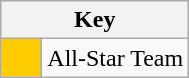<table class="wikitable" style="text-align: center;">
<tr>
<th colspan=2>Key</th>
</tr>
<tr>
<td style="background:#FFCC00; width:20px;"></td>
<td align=left>All-Star Team</td>
</tr>
</table>
